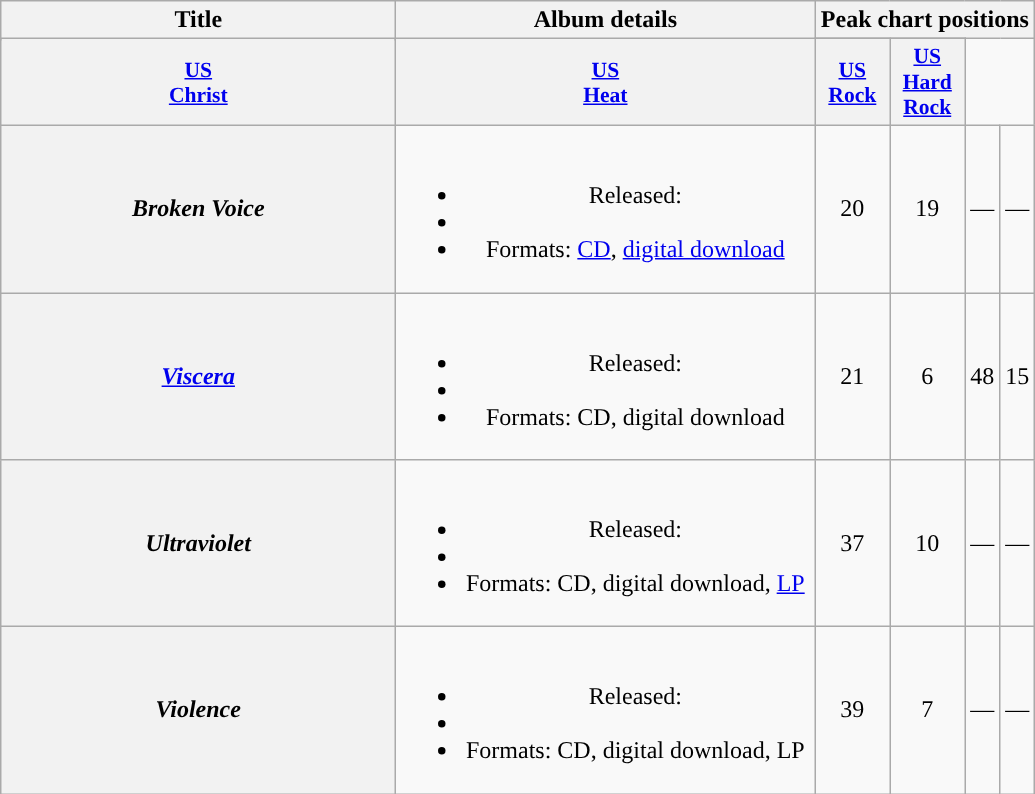<table class="wikitable plainrowheaders" style="text-align:center;">
<tr>
<th scope="col" rowspan="2" style="width:16em;">Title</th>
<th scope="col" rowspan="2" style="width:17em;">Album details</th>
<th scope="col" colspan="4">Peak chart positions</th>
</tr>
<tr>
</tr>
<tr>
<th style="width:3em; font-size:90%"><a href='#'>US<br>Christ</a><br></th>
<th style="width:3em; font-size:90%"><a href='#'>US<br>Heat</a><br></th>
<th style="width:3em; font-size:90%"><a href='#'>US<br>Rock</a><br></th>
<th style="width:3em; font-size:90%"><a href='#'>US<br>Hard<br>Rock</a><br></th>
</tr>
<tr>
<th scope="row"><em>Broken Voice</em></th>
<td><br><ul><li>Released: </li><li></li><li>Formats: <a href='#'>CD</a>, <a href='#'>digital download</a></li></ul></td>
<td>20</td>
<td>19</td>
<td>—</td>
<td>—</td>
</tr>
<tr>
<th scope="row"><em><a href='#'>Viscera</a></em></th>
<td><br><ul><li>Released: </li><li></li><li>Formats: CD, digital download</li></ul></td>
<td>21</td>
<td>6</td>
<td>48</td>
<td>15</td>
</tr>
<tr>
<th scope="row"><em>Ultraviolet</em></th>
<td><br><ul><li>Released: </li><li></li><li>Formats: CD, digital download, <a href='#'>LP</a></li></ul></td>
<td>37</td>
<td>10</td>
<td>—</td>
<td>—</td>
</tr>
<tr>
<th scope="row"><em>Violence</em></th>
<td><br><ul><li>Released: </li><li></li><li>Formats: CD, digital download, LP</li></ul></td>
<td>39</td>
<td>7</td>
<td>—</td>
<td>—</td>
</tr>
</table>
